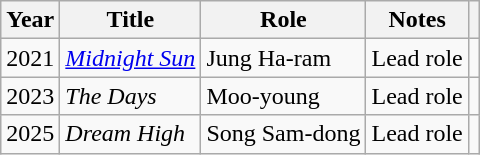<table class="wikitable">
<tr>
<th>Year</th>
<th>Title</th>
<th>Role</th>
<th>Notes</th>
<th></th>
</tr>
<tr>
<td>2021</td>
<td><em><a href='#'>Midnight Sun</a></em></td>
<td>Jung Ha-ram</td>
<td>Lead role</td>
<td></td>
</tr>
<tr>
<td>2023</td>
<td><em>The Days</em></td>
<td>Moo-young</td>
<td>Lead role</td>
<td></td>
</tr>
<tr>
<td>2025</td>
<td><em>Dream High</em></td>
<td>Song Sam-dong</td>
<td>Lead role</td>
<td></td>
</tr>
</table>
